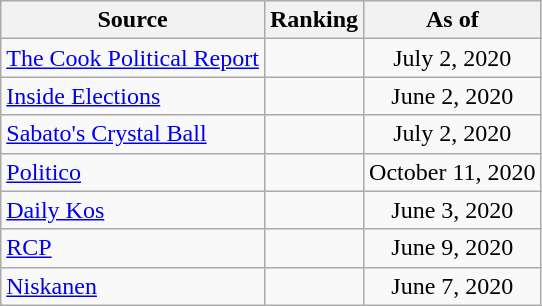<table class="wikitable" style="text-align:center">
<tr>
<th>Source</th>
<th>Ranking</th>
<th>As of</th>
</tr>
<tr>
<td align=left><a href='#'>The Cook Political Report</a></td>
<td></td>
<td>July 2, 2020</td>
</tr>
<tr>
<td align=left><a href='#'>Inside Elections</a></td>
<td></td>
<td>June 2, 2020</td>
</tr>
<tr>
<td align=left><a href='#'>Sabato's Crystal Ball</a></td>
<td></td>
<td>July 2, 2020</td>
</tr>
<tr>
<td align="left"><a href='#'>Politico</a></td>
<td></td>
<td>October 11, 2020</td>
</tr>
<tr>
<td align="left"><a href='#'>Daily Kos</a></td>
<td></td>
<td>June 3, 2020</td>
</tr>
<tr>
<td align="left"><a href='#'>RCP</a></td>
<td></td>
<td>June 9, 2020</td>
</tr>
<tr>
<td align="left"><a href='#'>Niskanen</a></td>
<td></td>
<td>June 7, 2020</td>
</tr>
</table>
